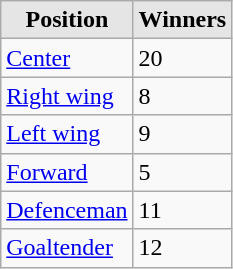<table class="wikitable">
<tr>
<th style="background:#e5e5e5;">Position</th>
<th style="background:#e5e5e5;">Winners</th>
</tr>
<tr>
<td><a href='#'>Center</a></td>
<td>20</td>
</tr>
<tr>
<td><a href='#'>Right wing</a></td>
<td>8</td>
</tr>
<tr>
<td><a href='#'>Left wing</a></td>
<td>9</td>
</tr>
<tr>
<td><a href='#'>Forward</a></td>
<td>5</td>
</tr>
<tr>
<td><a href='#'>Defenceman</a></td>
<td>11</td>
</tr>
<tr>
<td><a href='#'>Goaltender</a></td>
<td>12</td>
</tr>
</table>
